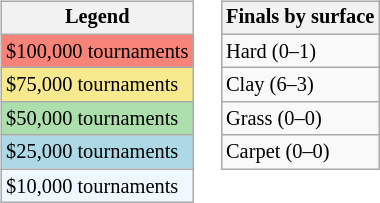<table>
<tr valign=top>
<td><br><table class=wikitable style="font-size:85%">
<tr>
<th>Legend</th>
</tr>
<tr style="background:#f88379;">
<td>$100,000 tournaments</td>
</tr>
<tr style="background:#f7e98e;">
<td>$75,000 tournaments</td>
</tr>
<tr style="background:#addfad;">
<td>$50,000 tournaments</td>
</tr>
<tr style="background:lightblue;">
<td>$25,000 tournaments</td>
</tr>
<tr style="background:#f0f8ff;">
<td>$10,000 tournaments</td>
</tr>
</table>
</td>
<td><br><table class=wikitable style="font-size:85%">
<tr>
<th>Finals by surface</th>
</tr>
<tr>
<td>Hard (0–1)</td>
</tr>
<tr>
<td>Clay (6–3)</td>
</tr>
<tr>
<td>Grass (0–0)</td>
</tr>
<tr>
<td>Carpet (0–0)</td>
</tr>
</table>
</td>
</tr>
</table>
